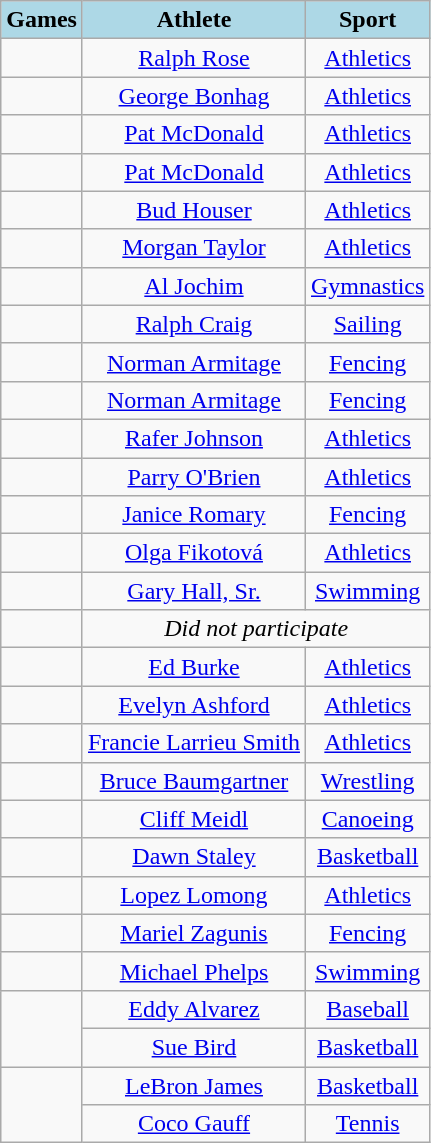<table class="wikitable" style="text-align:center">
<tr>
<th style="background:lightblue;">Games</th>
<th style="background:lightblue;">Athlete</th>
<th style="background:lightblue;">Sport</th>
</tr>
<tr>
<td></td>
<td><a href='#'>Ralph Rose</a></td>
<td><a href='#'>Athletics</a></td>
</tr>
<tr>
<td></td>
<td><a href='#'>George Bonhag</a></td>
<td><a href='#'>Athletics</a></td>
</tr>
<tr>
<td></td>
<td><a href='#'>Pat McDonald</a></td>
<td><a href='#'>Athletics</a></td>
</tr>
<tr>
<td></td>
<td><a href='#'>Pat McDonald</a></td>
<td><a href='#'>Athletics</a></td>
</tr>
<tr>
<td></td>
<td><a href='#'>Bud Houser</a></td>
<td><a href='#'>Athletics</a></td>
</tr>
<tr>
<td></td>
<td><a href='#'>Morgan Taylor</a></td>
<td><a href='#'>Athletics</a></td>
</tr>
<tr>
<td></td>
<td><a href='#'>Al Jochim</a></td>
<td><a href='#'>Gymnastics</a></td>
</tr>
<tr>
<td></td>
<td><a href='#'>Ralph Craig</a></td>
<td><a href='#'>Sailing</a></td>
</tr>
<tr>
<td></td>
<td><a href='#'>Norman Armitage</a></td>
<td><a href='#'>Fencing</a></td>
</tr>
<tr>
<td></td>
<td><a href='#'>Norman Armitage</a></td>
<td><a href='#'>Fencing</a></td>
</tr>
<tr>
<td></td>
<td><a href='#'>Rafer Johnson</a></td>
<td><a href='#'>Athletics</a></td>
</tr>
<tr>
<td></td>
<td><a href='#'>Parry O'Brien</a></td>
<td><a href='#'>Athletics</a></td>
</tr>
<tr>
<td></td>
<td><a href='#'>Janice Romary</a></td>
<td><a href='#'>Fencing</a></td>
</tr>
<tr>
<td></td>
<td><a href='#'>Olga Fikotová</a></td>
<td><a href='#'>Athletics</a></td>
</tr>
<tr>
<td></td>
<td><a href='#'>Gary Hall, Sr.</a></td>
<td><a href='#'>Swimming</a></td>
</tr>
<tr>
<td></td>
<td colspan=2><em>Did not participate</em></td>
</tr>
<tr>
<td></td>
<td><a href='#'>Ed Burke</a></td>
<td><a href='#'>Athletics</a></td>
</tr>
<tr>
<td></td>
<td><a href='#'>Evelyn Ashford</a></td>
<td><a href='#'>Athletics</a></td>
</tr>
<tr>
<td></td>
<td><a href='#'>Francie Larrieu Smith</a></td>
<td><a href='#'>Athletics</a></td>
</tr>
<tr>
<td></td>
<td><a href='#'>Bruce Baumgartner</a></td>
<td><a href='#'>Wrestling</a></td>
</tr>
<tr>
<td></td>
<td><a href='#'>Cliff Meidl</a></td>
<td><a href='#'>Canoeing</a></td>
</tr>
<tr>
<td></td>
<td><a href='#'>Dawn Staley</a></td>
<td><a href='#'>Basketball</a></td>
</tr>
<tr>
<td></td>
<td><a href='#'>Lopez Lomong</a></td>
<td><a href='#'>Athletics</a></td>
</tr>
<tr>
<td></td>
<td><a href='#'>Mariel Zagunis</a></td>
<td><a href='#'>Fencing</a></td>
</tr>
<tr>
<td></td>
<td><a href='#'>Michael Phelps</a></td>
<td><a href='#'>Swimming</a></td>
</tr>
<tr>
<td rowspan=2></td>
<td><a href='#'>Eddy Alvarez</a></td>
<td><a href='#'>Baseball</a></td>
</tr>
<tr>
<td><a href='#'>Sue Bird</a></td>
<td><a href='#'>Basketball</a></td>
</tr>
<tr>
<td rowspan=2></td>
<td><a href='#'>LeBron James</a></td>
<td><a href='#'>Basketball</a></td>
</tr>
<tr>
<td><a href='#'>Coco Gauff</a></td>
<td><a href='#'>Tennis</a></td>
</tr>
</table>
